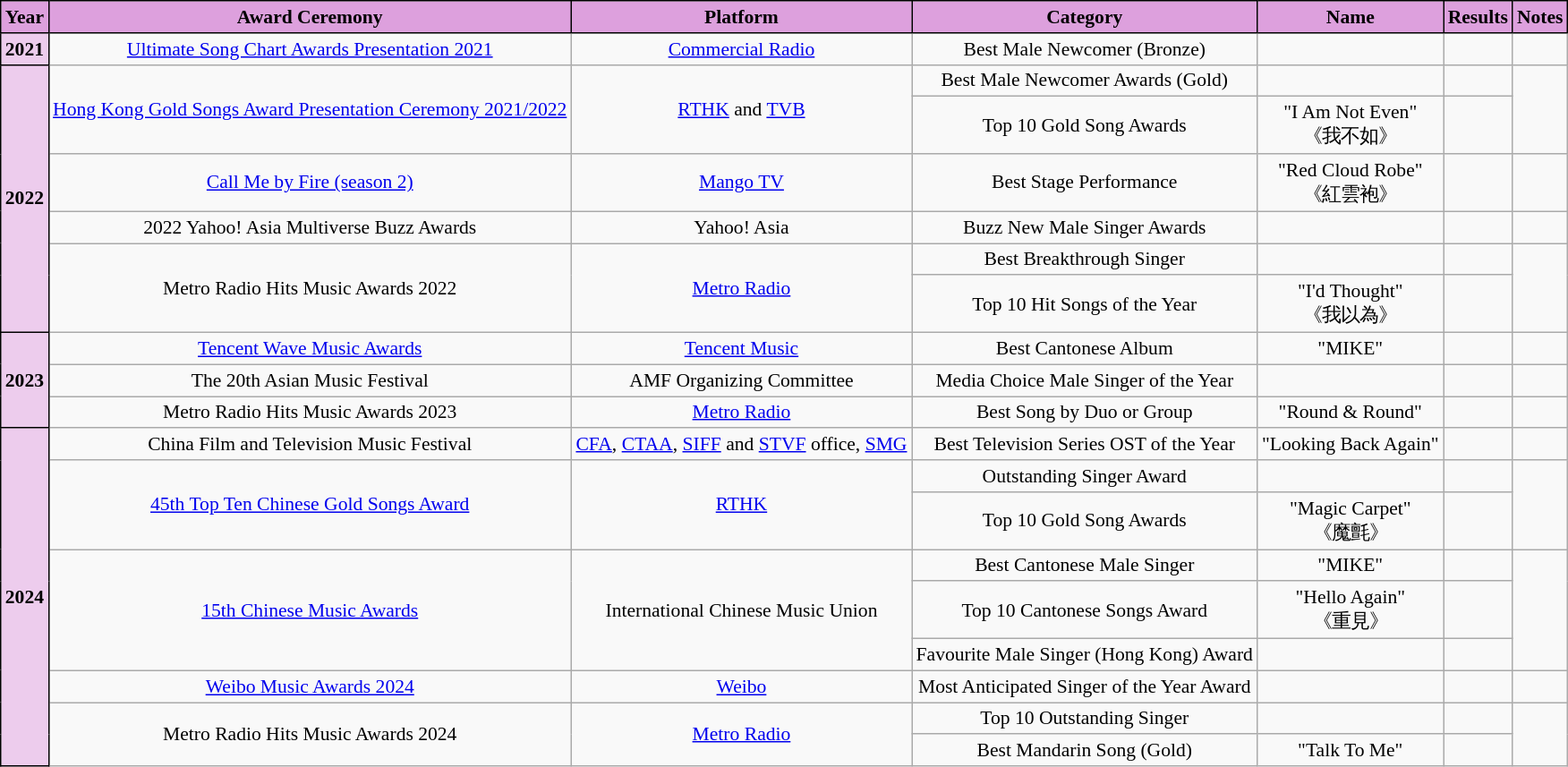<table class="wikitable" style="text-align:center; font-size:90%">
<tr>
<th style="background:#DDA0DD; border:1px solid black">Year</th>
<th style="background:#DDA0DD; border:1px solid black">Award Ceremony</th>
<th style="background:#DDA0DD; border:1px solid black">Platform</th>
<th style="background:#DDA0DD; border:1px solid black">Category</th>
<th style="background:#DDA0DD; border:1px solid black">Name</th>
<th style="background:#DDA0DD; border:1px solid black">Results</th>
<th style="background:#DDA0DD; border:1px solid black">Notes</th>
</tr>
<tr>
<td style="background-color:#EDCCED; border:1px solid black;"><strong>2021</strong></td>
<td><a href='#'>Ultimate Song Chart Awards Presentation 2021</a></td>
<td><a href='#'>Commercial Radio</a></td>
<td>Best Male Newcomer (Bronze)</td>
<td></td>
<td></td>
<td></td>
</tr>
<tr>
<td style="background-color:#EDCCED; border:1px solid black;" rowspan="6"><strong>2022</strong></td>
<td rowspan="2"><a href='#'>Hong Kong Gold Songs Award Presentation Ceremony 2021/2022</a></td>
<td rowspan="2"><a href='#'>RTHK</a> and <a href='#'>TVB</a></td>
<td>Best Male Newcomer Awards (Gold)</td>
<td></td>
<td></td>
<td rowspan="2"></td>
</tr>
<tr>
<td>Top 10 Gold Song Awards</td>
<td style="text-align: center;">"I Am Not Even"<br>《我不如》</td>
<td></td>
</tr>
<tr>
<td><a href='#'>Call Me by Fire (season 2)</a></td>
<td><a href='#'>Mango TV</a></td>
<td>Best Stage Performance</td>
<td style="text-align: center;">"Red Cloud Robe"<br>《紅雲袍》</td>
<td></td>
<td></td>
</tr>
<tr>
<td>2022 Yahoo! Asia Multiverse Buzz Awards</td>
<td>Yahoo! Asia</td>
<td>Buzz New Male Singer Awards</td>
<td></td>
<td></td>
<td></td>
</tr>
<tr>
<td rowspan="2">Metro Radio Hits Music Awards 2022</td>
<td rowspan="2"><a href='#'>Metro Radio</a></td>
<td>Best Breakthrough Singer</td>
<td></td>
<td></td>
<td rowspan="2"></td>
</tr>
<tr>
<td>Top 10 Hit Songs of the Year</td>
<td style="text-align: center;">"I'd Thought"<br>《我以為》</td>
<td></td>
</tr>
<tr>
<td style="background-color:#EDCCED; border:1px solid black;" rowspan="3"><strong>2023</strong></td>
<td><a href='#'>Tencent Wave Music Awards</a></td>
<td><a href='#'>Tencent Music</a></td>
<td>Best Cantonese Album</td>
<td style="text-align: center;">"MIKE"</td>
<td></td>
<td></td>
</tr>
<tr>
<td>The 20th Asian Music Festival</td>
<td>AMF Organizing Committee</td>
<td>Media Choice Male Singer of the Year</td>
<td></td>
<td></td>
<td></td>
</tr>
<tr>
<td>Metro Radio Hits Music Awards 2023</td>
<td><a href='#'>Metro Radio</a></td>
<td>Best Song by Duo or Group</td>
<td style="text-align: center;">"Round & Round"</td>
<td></td>
<td></td>
</tr>
<tr>
<td style="background-color:#EDCCED; border:1px solid black;" rowspan="9"><strong>2024</strong></td>
<td>China Film and Television Music Festival</td>
<td><a href='#'>CFA</a>, <a href='#'>CTAA</a>, <a href='#'>SIFF</a> and <a href='#'>STVF</a> office, <a href='#'>SMG</a></td>
<td>Best Television Series OST of the Year</td>
<td style="text-align: center;">"Looking Back Again"</td>
<td></td>
<td></td>
</tr>
<tr>
<td rowspan="2"><a href='#'>45th Top Ten Chinese Gold Songs Award</a></td>
<td rowspan="2"><a href='#'>RTHK</a></td>
<td>Outstanding Singer Award</td>
<td></td>
<td></td>
<td rowspan="2"></td>
</tr>
<tr>
<td>Top 10 Gold Song Awards</td>
<td style="text-align: center;">"Magic Carpet"<br>《魔氈》</td>
<td></td>
</tr>
<tr>
<td rowspan="3"><a href='#'>15th Chinese Music Awards</a></td>
<td rowspan="3">International Chinese Music Union</td>
<td>Best Cantonese Male Singer</td>
<td style="text-align: center;">"MIKE"</td>
<td></td>
<td rowspan="3"></td>
</tr>
<tr>
<td>Top 10 Cantonese Songs Award</td>
<td style="text-align: center;">"Hello Again"<br>《重見》</td>
<td></td>
</tr>
<tr>
<td>Favourite Male Singer (Hong Kong) Award</td>
<td></td>
<td></td>
</tr>
<tr>
<td><a href='#'>Weibo Music Awards 2024</a></td>
<td><a href='#'>Weibo</a></td>
<td>Most Anticipated Singer of the Year Award</td>
<td></td>
<td></td>
<td></td>
</tr>
<tr>
<td rowspan="2">Metro Radio Hits Music Awards 2024</td>
<td rowspan="2"><a href='#'>Metro Radio</a></td>
<td>Top 10 Outstanding Singer</td>
<td></td>
<td></td>
<td rowspan="2"></td>
</tr>
<tr>
<td>Best Mandarin Song (Gold)</td>
<td style="text-align: center;">"Talk To Me"</td>
<td></td>
</tr>
</table>
